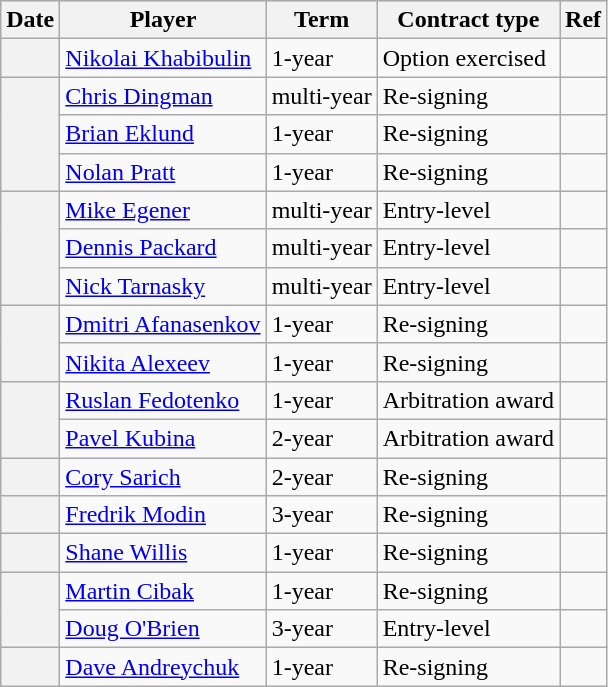<table class="wikitable plainrowheaders">
<tr style="background:#ddd; text-align:center;">
<th>Date</th>
<th>Player</th>
<th>Term</th>
<th>Contract type</th>
<th>Ref</th>
</tr>
<tr>
<th scope="row"></th>
<td><a href='#'>Nikolai Khabibulin</a></td>
<td>1-year</td>
<td>Option exercised</td>
<td></td>
</tr>
<tr>
<th scope="row" rowspan=3></th>
<td><a href='#'>Chris Dingman</a></td>
<td>multi-year</td>
<td>Re-signing</td>
<td></td>
</tr>
<tr>
<td><a href='#'>Brian Eklund</a></td>
<td>1-year</td>
<td>Re-signing</td>
<td></td>
</tr>
<tr>
<td><a href='#'>Nolan Pratt</a></td>
<td>1-year</td>
<td>Re-signing</td>
<td></td>
</tr>
<tr>
<th scope="row" rowspan=3></th>
<td><a href='#'>Mike Egener</a></td>
<td>multi-year</td>
<td>Entry-level</td>
<td></td>
</tr>
<tr>
<td><a href='#'>Dennis Packard</a></td>
<td>multi-year</td>
<td>Entry-level</td>
<td></td>
</tr>
<tr>
<td><a href='#'>Nick Tarnasky</a></td>
<td>multi-year</td>
<td>Entry-level</td>
<td></td>
</tr>
<tr>
<th scope="row" rowspan=2></th>
<td><a href='#'>Dmitri Afanasenkov</a></td>
<td>1-year</td>
<td>Re-signing</td>
<td></td>
</tr>
<tr>
<td><a href='#'>Nikita Alexeev</a></td>
<td>1-year</td>
<td>Re-signing</td>
<td></td>
</tr>
<tr>
<th scope="row" rowspan=2></th>
<td><a href='#'>Ruslan Fedotenko</a></td>
<td>1-year</td>
<td>Arbitration award</td>
<td></td>
</tr>
<tr>
<td><a href='#'>Pavel Kubina</a></td>
<td>2-year</td>
<td>Arbitration award</td>
<td></td>
</tr>
<tr>
<th scope="row"></th>
<td><a href='#'>Cory Sarich</a></td>
<td>2-year</td>
<td>Re-signing</td>
<td></td>
</tr>
<tr>
<th scope="row"></th>
<td><a href='#'>Fredrik Modin</a></td>
<td>3-year</td>
<td>Re-signing</td>
<td></td>
</tr>
<tr>
<th scope="row"></th>
<td><a href='#'>Shane Willis</a></td>
<td>1-year</td>
<td>Re-signing</td>
<td></td>
</tr>
<tr>
<th scope="row" rowspan=2></th>
<td><a href='#'>Martin Cibak</a></td>
<td>1-year</td>
<td>Re-signing</td>
<td></td>
</tr>
<tr>
<td><a href='#'>Doug O'Brien</a></td>
<td>3-year</td>
<td>Entry-level</td>
<td></td>
</tr>
<tr>
<th scope="row"></th>
<td><a href='#'>Dave Andreychuk</a></td>
<td>1-year</td>
<td>Re-signing</td>
<td></td>
</tr>
</table>
